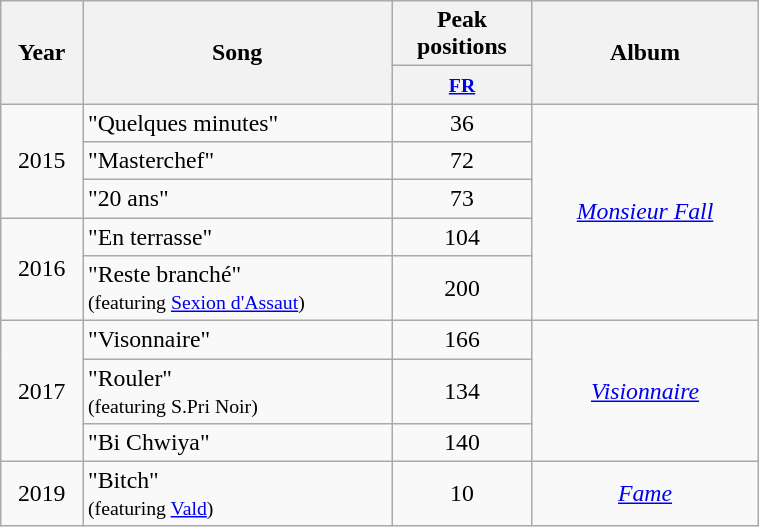<table class="wikitable" style="font-size:99%; text-align:left;" width="40%" "class="wikitable">
<tr>
<th align="center" rowspan="2" width="10">Year</th>
<th align="center" rowspan="2" width="140">Song</th>
<th align="center" width="15">Peak positions</th>
<th align="center" rowspan="2" width="100">Album</th>
</tr>
<tr>
<th width="20"><small><a href='#'>FR</a><br></small></th>
</tr>
<tr>
<td style="text-align:center;"rowspan=3>2015</td>
<td>"Quelques minutes"</td>
<td style="text-align:center;">36</td>
<td rowspan="5" style="text-align:center;"><em><a href='#'>Monsieur Fall</a></em></td>
</tr>
<tr>
<td>"Masterchef"</td>
<td style="text-align:center;">72</td>
</tr>
<tr>
<td>"20 ans"</td>
<td style="text-align:center;">73</td>
</tr>
<tr>
<td style="text-align:center;"rowspan=2>2016</td>
<td>"En terrasse"</td>
<td style="text-align:center;">104</td>
</tr>
<tr>
<td>"Reste branché" <br><small>(featuring <a href='#'>Sexion d'Assaut</a>)</small></td>
<td style="text-align:center;">200</td>
</tr>
<tr>
<td style="text-align:center;"rowspan=3>2017</td>
<td>"Visonnaire"</td>
<td style="text-align:center;">166</td>
<td rowspan="3" style="text-align:center;"><em><a href='#'>Visionnaire</a></em></td>
</tr>
<tr>
<td>"Rouler" <br><small>(featuring S.Pri Noir)</small></td>
<td style="text-align:center;">134<br></td>
</tr>
<tr>
<td>"Bi Chwiya"</td>
<td style="text-align:center;">140<br></td>
</tr>
<tr>
<td style="text-align:center;">2019</td>
<td>"Bitch"<br><small>(featuring <a href='#'>Vald</a>)</small></td>
<td style="text-align:center;">10<br></td>
<td style="text-align:center;"><em><a href='#'>Fame</a></em></td>
</tr>
</table>
